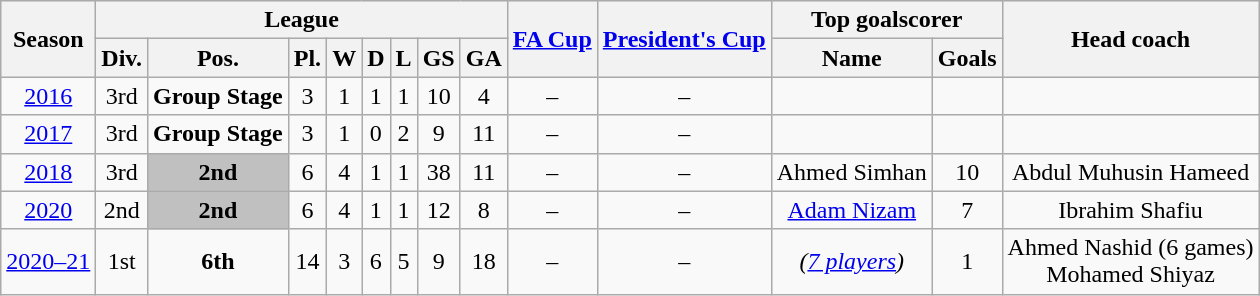<table class="wikitable">
<tr style="background:#efefef;">
<th rowspan="2">Season</th>
<th colspan="8">League</th>
<th rowspan="2"><a href='#'>FA Cup</a></th>
<th rowspan="2"><a href='#'>President's Cup</a></th>
<th colspan="2">Top goalscorer</th>
<th rowspan="2">Head coach</th>
</tr>
<tr>
<th>Div.</th>
<th>Pos.</th>
<th>Pl.</th>
<th>W</th>
<th>D</th>
<th>L</th>
<th>GS</th>
<th>GA</th>
<th>Name</th>
<th>Goals</th>
</tr>
<tr>
<td align=center><a href='#'>2016</a></td>
<td align=center>3rd</td>
<td align=center><strong>Group Stage</strong></td>
<td align=center>3</td>
<td align=center>1</td>
<td align=center>1</td>
<td align=center>1</td>
<td align=center>10</td>
<td align=center>4</td>
<td align=center>–</td>
<td align=center>–</td>
<td align=center></td>
<td align=center></td>
<td align=center></td>
</tr>
<tr>
<td align=center><a href='#'>2017</a></td>
<td align=center>3rd</td>
<td align=center><strong>Group Stage</strong></td>
<td align=center>3</td>
<td align=center>1</td>
<td align=center>0</td>
<td align=center>2</td>
<td align=center>9</td>
<td align=center>11</td>
<td align=center>–</td>
<td align=center>–</td>
<td align=center></td>
<td align=center></td>
<td align=center></td>
</tr>
<tr>
<td align=center><a href='#'>2018</a></td>
<td align=center>3rd</td>
<td style="text-align:center; background:silver;"><strong>2nd</strong></td>
<td align=center>6</td>
<td align=center>4</td>
<td align=center>1</td>
<td align=center>1</td>
<td align=center>38</td>
<td align=center>11</td>
<td align=center>–</td>
<td align=center>–</td>
<td align=center> Ahmed Simhan</td>
<td align=center>10</td>
<td align=center> Abdul Muhusin Hameed</td>
</tr>
<tr>
<td align=center><a href='#'>2020</a></td>
<td align=center>2nd</td>
<td style="text-align:center; background:silver;"><strong>2nd</strong></td>
<td align=center>6</td>
<td align=center>4</td>
<td align=center>1</td>
<td align=center>1</td>
<td align=center>12</td>
<td align=center>8</td>
<td align=center>–</td>
<td align=center>–</td>
<td align=center> <a href='#'>Adam Nizam</a></td>
<td align=center>7</td>
<td align=center> Ibrahim Shafiu</td>
</tr>
<tr>
<td align=center><a href='#'>2020–21</a></td>
<td align=center>1st</td>
<td align=center><strong>6th</strong></td>
<td align=center>14</td>
<td align=center>3</td>
<td align=center>6</td>
<td align=center>5</td>
<td align=center>9</td>
<td align=center>18</td>
<td align=center>–</td>
<td align=center>–</td>
<td align=center><em>(<a href='#'>7 players</a>)</em></td>
<td align=center>1</td>
<td align=center> Ahmed Nashid (6 games)<br> Mohamed Shiyaz</td>
</tr>
</table>
